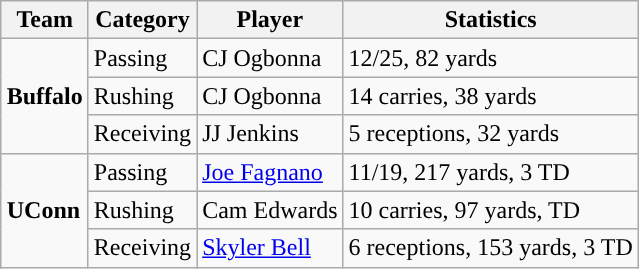<table class="wikitable" style="float: right;">
<tr>
<th>Team</th>
<th>Category</th>
<th>Player</th>
<th>Statistics</th>
</tr>
<tr>
<td rowspan=3><strong>Buffalo</strong></td>
<td>Passing</td>
<td>CJ Ogbonna</td>
<td>12/25, 82 yards</td>
</tr>
<tr>
<td>Rushing</td>
<td>CJ Ogbonna</td>
<td>14 carries, 38 yards</td>
</tr>
<tr>
<td>Receiving</td>
<td>JJ Jenkins</td>
<td>5 receptions, 32 yards</td>
</tr>
<tr>
<td rowspan=3><strong>UConn</strong></td>
<td>Passing</td>
<td><a href='#'>Joe Fagnano</a></td>
<td>11/19, 217 yards, 3 TD</td>
</tr>
<tr>
<td>Rushing</td>
<td>Cam Edwards</td>
<td>10 carries, 97 yards, TD</td>
</tr>
<tr>
<td>Receiving</td>
<td><a href='#'>Skyler Bell</a></td>
<td>6 receptions, 153 yards, 3 TD</td>
</tr>
</table>
